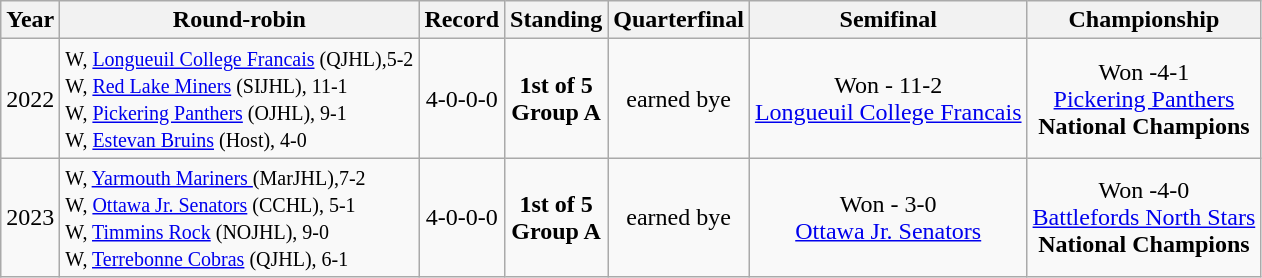<table class="wikitable" style="text-align:center;">
<tr>
<th>Year</th>
<th>Round-robin</th>
<th>Record</th>
<th>Standing</th>
<th>Quarterfinal</th>
<th>Semifinal</th>
<th>Championship</th>
</tr>
<tr>
<td>2022</td>
<td align=left><small>W, <a href='#'>Longueuil College Francais</a> (QJHL),5-2<br>W, <a href='#'>Red Lake Miners</a> (SIJHL), 11-1<br>W, <a href='#'>Pickering Panthers</a> (OJHL), 9-1<br>W, <a href='#'>Estevan Bruins</a> (Host), 4-0</small></td>
<td>4-0-0-0</td>
<td><strong>1st of 5 <br>Group A</strong></td>
<td>earned bye</td>
<td>Won -  11-2<br><a href='#'>Longueuil College Francais</a></td>
<td>Won -4-1<br><a href='#'>Pickering Panthers</a><br><strong>National Champions</strong></td>
</tr>
<tr>
<td>2023</td>
<td align=left><small>W, <a href='#'>Yarmouth Mariners </a> (MarJHL),7-2<br>W, <a href='#'>Ottawa Jr. Senators</a> (CCHL), 5-1<br>W, <a href='#'>Timmins Rock</a> (NOJHL), 9-0<br>W, <a href='#'>Terrebonne Cobras</a> (QJHL), 6-1</small></td>
<td>4-0-0-0</td>
<td><strong>1st of 5 <br>Group A</strong></td>
<td>earned bye</td>
<td>Won -  3-0<br><a href='#'>Ottawa Jr. Senators</a></td>
<td>Won -4-0<br><a href='#'>Battlefords North Stars</a><br><strong>National Champions</strong></td>
</tr>
</table>
